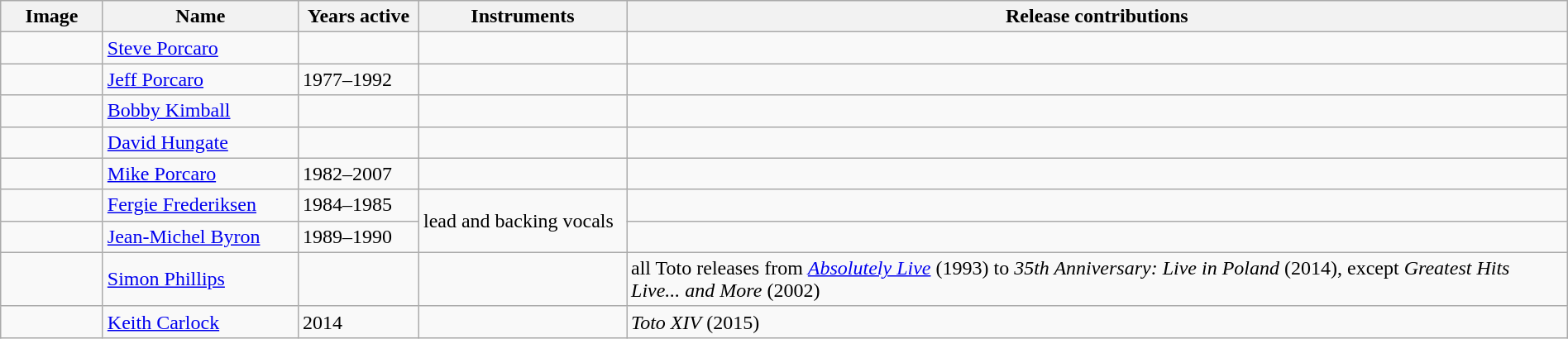<table class="wikitable" border="1" width=100%>
<tr>
<th width="75">Image</th>
<th width="150">Name</th>
<th width="90">Years active</th>
<th width="160">Instruments</th>
<th>Release contributions</th>
</tr>
<tr>
<td></td>
<td><a href='#'>Steve Porcaro</a></td>
<td></td>
<td></td>
<td></td>
</tr>
<tr>
<td></td>
<td><a href='#'>Jeff Porcaro</a></td>
<td>1977–1992 </td>
<td></td>
<td></td>
</tr>
<tr>
<td></td>
<td><a href='#'>Bobby Kimball</a></td>
<td></td>
<td></td>
<td></td>
</tr>
<tr>
<td></td>
<td><a href='#'>David Hungate</a></td>
<td></td>
<td></td>
<td></td>
</tr>
<tr>
<td></td>
<td><a href='#'>Mike Porcaro</a></td>
<td>1982–2007 </td>
<td></td>
<td></td>
</tr>
<tr>
<td></td>
<td><a href='#'>Fergie Frederiksen</a></td>
<td>1984–1985 </td>
<td rowspan="2">lead and backing vocals</td>
<td></td>
</tr>
<tr>
<td></td>
<td><a href='#'>Jean-Michel Byron</a></td>
<td>1989–1990</td>
<td></td>
</tr>
<tr>
<td></td>
<td><a href='#'>Simon Phillips</a></td>
<td></td>
<td></td>
<td>all Toto releases from <em><a href='#'>Absolutely Live</a></em> (1993) to <em>35th Anniversary: Live in Poland</em> (2014), except <em>Greatest Hits Live... and More</em> (2002)</td>
</tr>
<tr>
<td></td>
<td><a href='#'>Keith Carlock</a></td>
<td>2014</td>
<td></td>
<td><em>Toto XIV</em> (2015)</td>
</tr>
</table>
